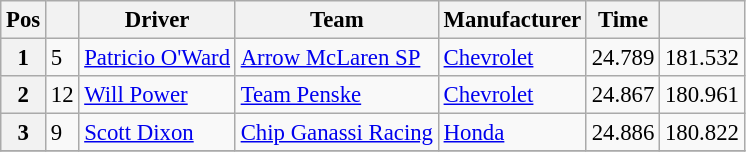<table class="wikitable" style="font-size:95%">
<tr>
<th>Pos</th>
<th></th>
<th>Driver</th>
<th>Team</th>
<th>Manufacturer</th>
<th>Time</th>
<th></th>
</tr>
<tr>
<th>1</th>
<td>5</td>
<td><a href='#'>Patricio O'Ward</a></td>
<td><a href='#'>Arrow McLaren SP</a></td>
<td><a href='#'>Chevrolet</a></td>
<td>24.789</td>
<td>181.532</td>
</tr>
<tr>
<th>2</th>
<td>12</td>
<td><a href='#'>Will Power</a> <strong></strong></td>
<td><a href='#'>Team Penske</a></td>
<td><a href='#'>Chevrolet</a></td>
<td>24.867</td>
<td>180.961</td>
</tr>
<tr>
<th>3</th>
<td>9</td>
<td><a href='#'>Scott Dixon</a></td>
<td><a href='#'>Chip Ganassi Racing</a></td>
<td><a href='#'>Honda</a></td>
<td>24.886</td>
<td>180.822</td>
</tr>
<tr>
</tr>
</table>
